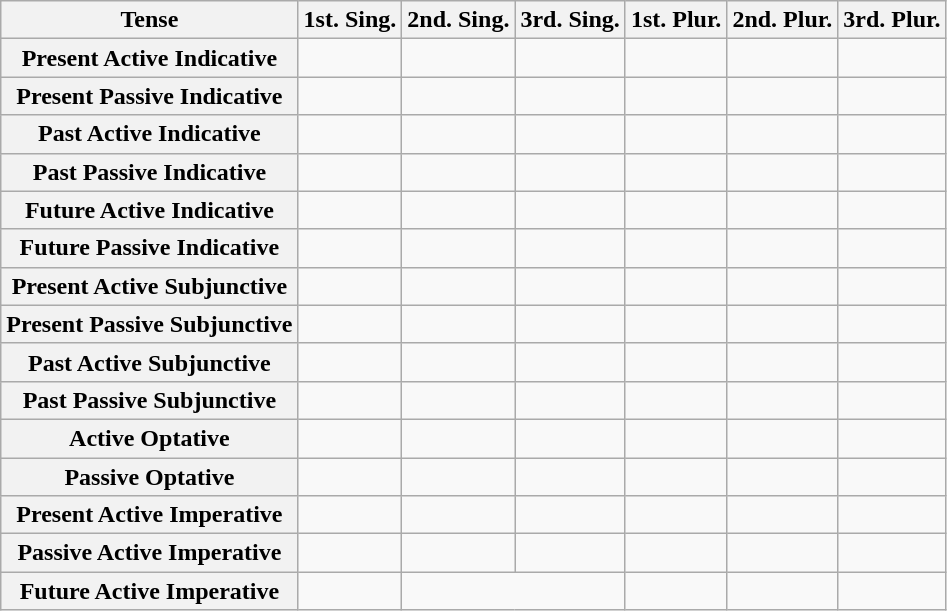<table class="wikitable">
<tr>
<th>Tense</th>
<th>1st. Sing.</th>
<th>2nd. Sing.</th>
<th>3rd. Sing.</th>
<th>1st. Plur.</th>
<th>2nd. Plur.</th>
<th>3rd. Plur.</th>
</tr>
<tr>
<th>Present Active Indicative</th>
<td></td>
<td></td>
<td></td>
<td></td>
<td></td>
<td></td>
</tr>
<tr>
<th>Present Passive Indicative</th>
<td></td>
<td></td>
<td></td>
<td></td>
<td></td>
<td></td>
</tr>
<tr>
<th>Past Active Indicative</th>
<td></td>
<td></td>
<td></td>
<td></td>
<td></td>
<td></td>
</tr>
<tr>
<th>Past Passive Indicative</th>
<td></td>
<td></td>
<td></td>
<td></td>
<td></td>
<td></td>
</tr>
<tr>
<th>Future Active Indicative</th>
<td></td>
<td></td>
<td></td>
<td></td>
<td></td>
<td></td>
</tr>
<tr>
<th>Future Passive Indicative</th>
<td></td>
<td></td>
<td></td>
<td></td>
<td></td>
<td></td>
</tr>
<tr>
<th>Present Active Subjunctive</th>
<td></td>
<td></td>
<td></td>
<td></td>
<td></td>
<td></td>
</tr>
<tr>
<th>Present Passive Subjunctive</th>
<td></td>
<td></td>
<td></td>
<td></td>
<td></td>
<td></td>
</tr>
<tr>
<th>Past Active Subjunctive</th>
<td></td>
<td></td>
<td></td>
<td></td>
<td></td>
<td></td>
</tr>
<tr>
<th>Past Passive Subjunctive</th>
<td></td>
<td></td>
<td></td>
<td></td>
<td></td>
<td></td>
</tr>
<tr>
<th>Active Optative</th>
<td></td>
<td></td>
<td></td>
<td></td>
<td></td>
<td></td>
</tr>
<tr>
<th>Passive Optative</th>
<td></td>
<td></td>
<td></td>
<td></td>
<td></td>
<td></td>
</tr>
<tr>
<th>Present Active Imperative</th>
<td></td>
<td></td>
<td></td>
<td></td>
<td></td>
<td></td>
</tr>
<tr>
<th>Passive Active Imperative</th>
<td></td>
<td></td>
<td></td>
<td></td>
<td></td>
<td></td>
</tr>
<tr>
<th>Future Active Imperative</th>
<td></td>
<td colspan=2></td>
<td></td>
<td></td>
<td></td>
</tr>
</table>
